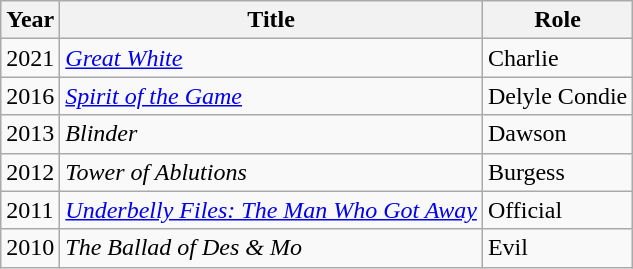<table class="wikitable">
<tr>
<th>Year</th>
<th>Title</th>
<th>Role</th>
</tr>
<tr>
<td>2021</td>
<td><em><a href='#'>Great White</a></em></td>
<td>Charlie</td>
</tr>
<tr>
<td>2016</td>
<td><em><a href='#'>Spirit of the Game</a></em></td>
<td>Delyle Condie</td>
</tr>
<tr>
<td>2013</td>
<td><em>Blinder</em></td>
<td>Dawson</td>
</tr>
<tr>
<td>2012</td>
<td><em>Tower of Ablutions</em></td>
<td>Burgess</td>
</tr>
<tr>
<td>2011</td>
<td><em><a href='#'>Underbelly Files: The Man Who Got Away</a></em></td>
<td>Official</td>
</tr>
<tr>
<td>2010</td>
<td><em>The Ballad of Des & Mo</em></td>
<td>Evil</td>
</tr>
</table>
